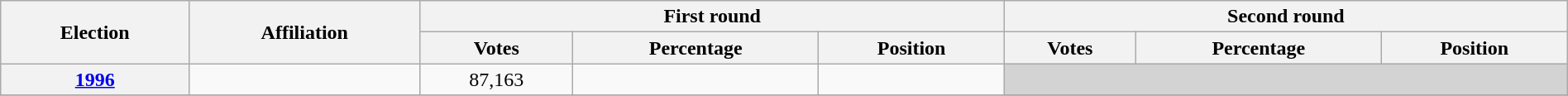<table class=wikitable width=100%>
<tr>
<th rowspan=2>Election</th>
<th rowspan=2>Affiliation</th>
<th colspan=3>First round</th>
<th colspan=3>Second round</th>
</tr>
<tr>
<th>Votes</th>
<th>Percentage</th>
<th>Position</th>
<th>Votes</th>
<th>Percentage</th>
<th>Position</th>
</tr>
<tr align=center>
<th><a href='#'>1996</a></th>
<td></td>
<td>87,163</td>
<td></td>
<td></td>
<td bgcolor=lightgrey colspan=3></td>
</tr>
<tr align=center>
</tr>
</table>
